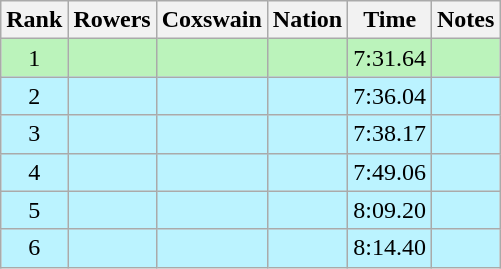<table class="wikitable sortable" style=text-align:center>
<tr>
<th>Rank</th>
<th>Rowers</th>
<th>Coxswain</th>
<th>Nation</th>
<th>Time</th>
<th>Notes</th>
</tr>
<tr bgcolor=bbf3bb>
<td>1</td>
<td align=left></td>
<td align=left></td>
<td align=left></td>
<td>7:31.64</td>
<td></td>
</tr>
<tr bgcolor=bbf3ff>
<td>2</td>
<td align=left></td>
<td align=left></td>
<td align=left></td>
<td>7:36.04</td>
<td></td>
</tr>
<tr bgcolor=bbf3ff>
<td>3</td>
<td align=left></td>
<td align=left></td>
<td align=left></td>
<td>7:38.17</td>
<td></td>
</tr>
<tr bgcolor=bbf3ff>
<td>4</td>
<td align=left></td>
<td align=left></td>
<td align=left></td>
<td>7:49.06</td>
<td></td>
</tr>
<tr bgcolor=bbf3ff>
<td>5</td>
<td align=left></td>
<td align=left></td>
<td align=left></td>
<td>8:09.20</td>
<td></td>
</tr>
<tr bgcolor=bbf3ff>
<td>6</td>
<td align=left></td>
<td align=left></td>
<td align=left></td>
<td>8:14.40</td>
<td></td>
</tr>
</table>
